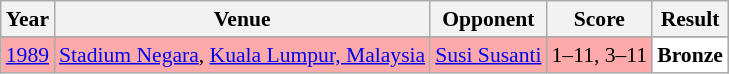<table class="sortable wikitable" style="font-size: 90%;">
<tr>
<th>Year</th>
<th>Venue</th>
<th>Opponent</th>
<th>Score</th>
<th>Result</th>
</tr>
<tr>
</tr>
<tr style="background:#FFAAAA">
<td align="center"><a href='#'>1989</a></td>
<td align="left"><a href='#'>Stadium Negara</a>, <a href='#'>Kuala Lumpur, Malaysia</a></td>
<td align="left"> <a href='#'>Susi Susanti</a></td>
<td align="left">1–11, 3–11</td>
<td style="text-align:left; background:white"> <strong>Bronze</strong></td>
</tr>
</table>
